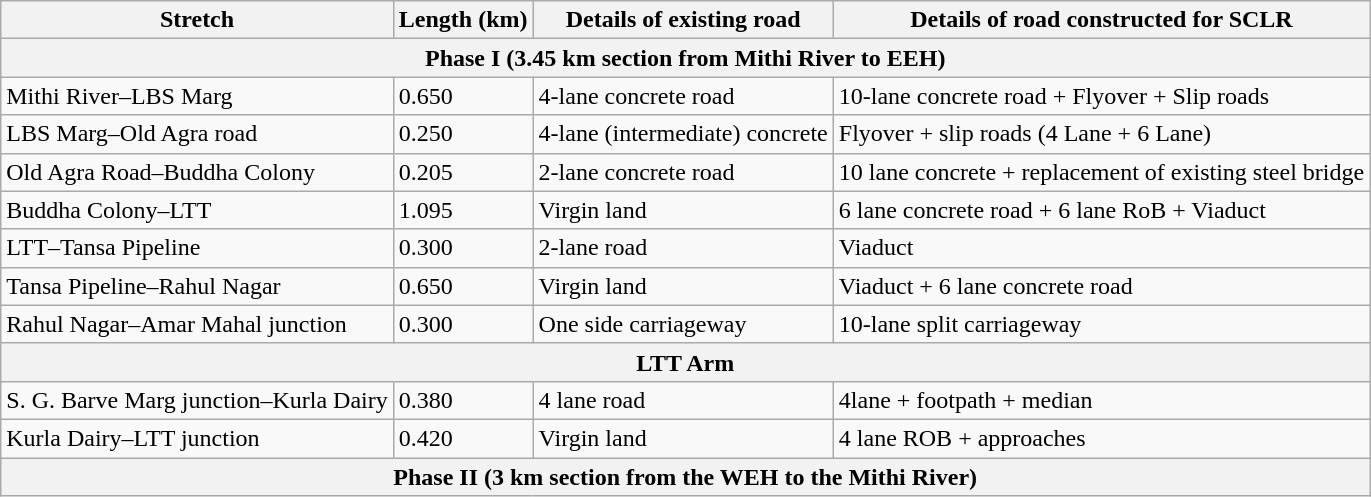<table class="wikitable">
<tr>
<th>Stretch</th>
<th>Length (km)</th>
<th>Details of existing road</th>
<th>Details of road constructed for SCLR</th>
</tr>
<tr>
<th style="text-align:center;" colspan="4"><strong>Phase I (3.45 km section from Mithi River to EEH)</strong></th>
</tr>
<tr>
<td>Mithi River–LBS Marg</td>
<td>0.650</td>
<td>4-lane concrete road</td>
<td>10-lane concrete road + Flyover + Slip roads</td>
</tr>
<tr>
<td>LBS Marg–Old Agra road</td>
<td>0.250</td>
<td>4-lane (intermediate) concrete</td>
<td>Flyover + slip roads (4 Lane + 6 Lane)</td>
</tr>
<tr>
<td>Old Agra Road–Buddha Colony</td>
<td>0.205</td>
<td>2-lane concrete road</td>
<td>10 lane concrete + replacement of existing steel bridge</td>
</tr>
<tr>
<td>Buddha Colony–LTT</td>
<td>1.095</td>
<td>Virgin land</td>
<td>6 lane concrete road + 6 lane RoB + Viaduct</td>
</tr>
<tr>
<td>LTT–Tansa Pipeline</td>
<td>0.300</td>
<td>2-lane road</td>
<td>Viaduct</td>
</tr>
<tr>
<td>Tansa Pipeline–Rahul Nagar</td>
<td>0.650</td>
<td>Virgin land</td>
<td>Viaduct + 6 lane concrete road</td>
</tr>
<tr>
<td>Rahul Nagar–Amar Mahal junction</td>
<td>0.300</td>
<td>One side carriageway</td>
<td>10-lane split carriageway</td>
</tr>
<tr>
<th style="text-align:center;" colspan="4"><strong>LTT Arm</strong></th>
</tr>
<tr>
<td>S. G. Barve Marg junction–Kurla Dairy</td>
<td>0.380</td>
<td>4 lane road</td>
<td>4lane + footpath + median</td>
</tr>
<tr>
<td>Kurla Dairy–LTT junction</td>
<td>0.420</td>
<td>Virgin land</td>
<td>4 lane ROB + approaches</td>
</tr>
<tr>
<th style="text-align:center;" colspan="4"><strong>Phase II (3 km section from the WEH to the Mithi River)</strong></th>
</tr>
</table>
